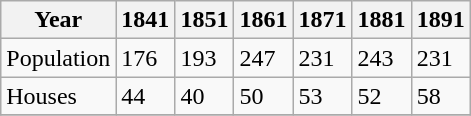<table class="wikitable">
<tr>
<th>Year</th>
<th>1841</th>
<th>1851</th>
<th>1861</th>
<th>1871</th>
<th>1881</th>
<th>1891</th>
</tr>
<tr>
<td>Population</td>
<td>176</td>
<td>193</td>
<td>247</td>
<td>231</td>
<td>243</td>
<td>231</td>
</tr>
<tr>
<td>Houses</td>
<td>44</td>
<td>40</td>
<td>50</td>
<td>53</td>
<td>52</td>
<td>58</td>
</tr>
<tr>
</tr>
</table>
